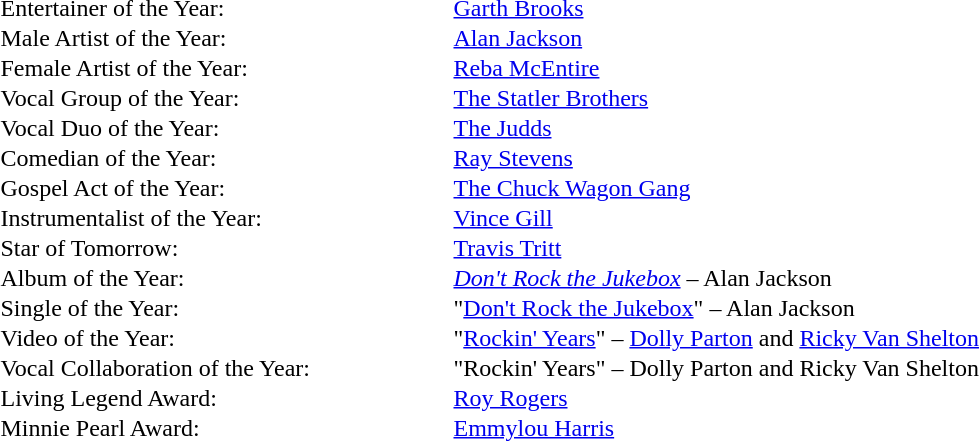<table cellspacing="0" border="0" cellpadding="1">
<tr>
<td style="width:300px;">Entertainer of the Year:</td>
<td><a href='#'>Garth Brooks</a></td>
</tr>
<tr>
<td>Male Artist of the Year:</td>
<td><a href='#'>Alan Jackson</a></td>
</tr>
<tr>
<td>Female Artist of the Year:</td>
<td><a href='#'>Reba McEntire</a></td>
</tr>
<tr>
<td>Vocal Group of the Year:</td>
<td><a href='#'>The Statler Brothers</a></td>
</tr>
<tr>
<td>Vocal Duo of the Year:</td>
<td><a href='#'>The Judds</a></td>
</tr>
<tr>
<td>Comedian of the Year:</td>
<td><a href='#'>Ray Stevens</a></td>
</tr>
<tr>
<td>Gospel Act of the Year:</td>
<td><a href='#'>The Chuck Wagon Gang</a></td>
</tr>
<tr>
<td>Instrumentalist of the Year:</td>
<td><a href='#'>Vince Gill</a></td>
</tr>
<tr>
<td>Star of Tomorrow:</td>
<td><a href='#'>Travis Tritt</a></td>
</tr>
<tr>
<td>Album of the Year:</td>
<td><em><a href='#'>Don't Rock the Jukebox</a></em> – Alan Jackson</td>
</tr>
<tr>
<td>Single of the Year:</td>
<td>"<a href='#'>Don't Rock the Jukebox</a>" – Alan Jackson</td>
</tr>
<tr>
<td>Video of the Year:</td>
<td>"<a href='#'>Rockin' Years</a>" – <a href='#'>Dolly Parton</a> and <a href='#'>Ricky Van Shelton</a></td>
</tr>
<tr>
<td>Vocal Collaboration of the Year:</td>
<td>"Rockin' Years" – Dolly Parton and Ricky Van Shelton</td>
</tr>
<tr>
<td>Living Legend Award:</td>
<td><a href='#'>Roy Rogers</a></td>
</tr>
<tr>
<td>Minnie Pearl Award:</td>
<td><a href='#'>Emmylou Harris</a></td>
</tr>
<tr>
</tr>
</table>
